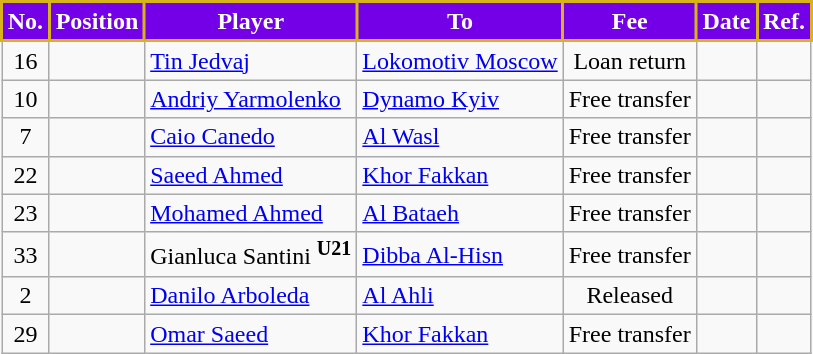<table class="wikitable" style="text-align:center;">
<tr>
<th style="color:#FFFFFF; background:#7300E6; border:2px solid #D8B31B;">No.</th>
<th style="color:#FFFFFF; background:#7300E6; border:2px solid #D8B31B;">Position</th>
<th style="color:#FFFFFF; background:#7300E6; border:2px solid #D8B31B;">Player</th>
<th style="color:#FFFFFF; background:#7300E6; border:2px solid #D8B31B;">To</th>
<th style="color:#FFFFFF; background:#7300E6; border:2px solid #D8B31B;">Fee</th>
<th style="color:#FFFFFF; background:#7300E6; border:2px solid #D8B31B;">Date</th>
<th style="color:#FFFFFF; background:#7300E6; border:2px solid #D8B31B;">Ref.</th>
</tr>
<tr>
<td>16</td>
<td></td>
<td align=left> <a href='#'>Tin Jedvaj</a></td>
<td align=left> <a href='#'>Lokomotiv Moscow</a></td>
<td>Loan return</td>
<td></td>
<td></td>
</tr>
<tr>
<td>10</td>
<td></td>
<td align=left> <a href='#'>Andriy Yarmolenko</a></td>
<td align=left> <a href='#'>Dynamo Kyiv</a></td>
<td>Free transfer</td>
<td></td>
<td></td>
</tr>
<tr>
<td>7</td>
<td></td>
<td align=left> <a href='#'>Caio Canedo</a></td>
<td align=left> <a href='#'>Al Wasl</a></td>
<td>Free transfer</td>
<td></td>
<td></td>
</tr>
<tr>
<td>22</td>
<td></td>
<td align=left> <a href='#'>Saeed Ahmed</a></td>
<td align=left> <a href='#'>Khor Fakkan</a></td>
<td>Free transfer</td>
<td></td>
<td></td>
</tr>
<tr>
<td>23</td>
<td></td>
<td align=left> <a href='#'>Mohamed Ahmed</a></td>
<td align=left> <a href='#'>Al Bataeh</a></td>
<td>Free transfer</td>
<td></td>
<td></td>
</tr>
<tr>
<td>33</td>
<td></td>
<td align=left> Gianluca Santini <sup><strong>U21</strong></sup></td>
<td align=left> <a href='#'>Dibba Al-Hisn</a></td>
<td>Free transfer</td>
<td></td>
<td></td>
</tr>
<tr>
<td>2</td>
<td></td>
<td align=left> <a href='#'>Danilo Arboleda</a></td>
<td align=left> <a href='#'>Al Ahli</a></td>
<td>Released</td>
<td></td>
<td></td>
</tr>
<tr>
<td>29</td>
<td></td>
<td align=left> <a href='#'>Omar Saeed</a></td>
<td align=left> <a href='#'>Khor Fakkan</a></td>
<td>Free transfer</td>
<td></td>
<td></td>
</tr>
</table>
